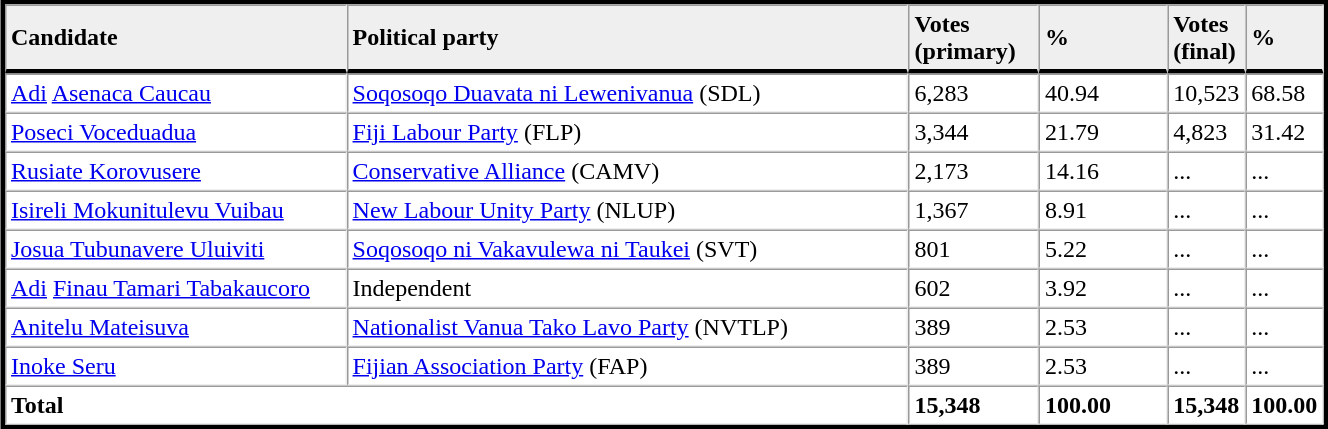<table table width="70%" border="1" align="center" cellpadding=3 cellspacing=0 style="margin:5px; border:3px solid;">
<tr>
<td td width="27%" style="border-bottom:3px solid; background:#efefef;"><strong>Candidate</strong></td>
<td td width="45%" style="border-bottom:3px solid; background:#efefef;"><strong>Political party</strong></td>
<td td width="10%" style="border-bottom:3px solid; background:#efefef;"><strong>Votes<br>(primary)</strong></td>
<td td width="10%" style="border-bottom:3px solid; background:#efefef;"><strong>%</strong></td>
<td td width="4%" style="border-bottom:3px solid; background:#efefef;"><strong>Votes<br>(final)</strong></td>
<td td width="4%" style="border-bottom:3px solid; background:#efefef;"><strong>%</strong></td>
</tr>
<tr>
<td><a href='#'>Adi</a> <a href='#'>Asenaca Caucau</a></td>
<td><a href='#'>Soqosoqo Duavata ni Lewenivanua</a> (SDL)</td>
<td>6,283</td>
<td>40.94</td>
<td>10,523</td>
<td>68.58</td>
</tr>
<tr>
<td><a href='#'>Poseci Voceduadua</a></td>
<td><a href='#'>Fiji Labour Party</a> (FLP)</td>
<td>3,344</td>
<td>21.79</td>
<td>4,823</td>
<td>31.42</td>
</tr>
<tr>
<td><a href='#'>Rusiate Korovusere</a></td>
<td><a href='#'>Conservative Alliance</a> (CAMV)</td>
<td>2,173</td>
<td>14.16</td>
<td>...</td>
<td>...</td>
</tr>
<tr>
<td><a href='#'>Isireli Mokunitulevu Vuibau</a></td>
<td><a href='#'>New Labour Unity Party</a> (NLUP)</td>
<td>1,367</td>
<td>8.91</td>
<td>...</td>
<td>...</td>
</tr>
<tr>
<td><a href='#'>Josua Tubunavere Uluiviti</a></td>
<td><a href='#'>Soqosoqo ni Vakavulewa ni Taukei</a> (SVT)</td>
<td>801</td>
<td>5.22</td>
<td>...</td>
<td>...</td>
</tr>
<tr>
<td><a href='#'>Adi</a> <a href='#'>Finau Tamari Tabakaucoro</a></td>
<td>Independent</td>
<td>602</td>
<td>3.92</td>
<td>...</td>
<td>...</td>
</tr>
<tr>
<td><a href='#'>Anitelu Mateisuva</a></td>
<td><a href='#'>Nationalist Vanua Tako Lavo Party</a> (NVTLP)</td>
<td>389</td>
<td>2.53</td>
<td>...</td>
<td>...</td>
</tr>
<tr>
<td><a href='#'>Inoke Seru</a></td>
<td><a href='#'>Fijian Association Party</a> (FAP)</td>
<td>389</td>
<td>2.53</td>
<td>...</td>
<td>...</td>
</tr>
<tr>
<td colspan=2><strong>Total</strong></td>
<td><strong>15,348</strong></td>
<td><strong>100.00</strong></td>
<td><strong>15,348</strong></td>
<td><strong>100.00</strong></td>
</tr>
<tr>
</tr>
</table>
